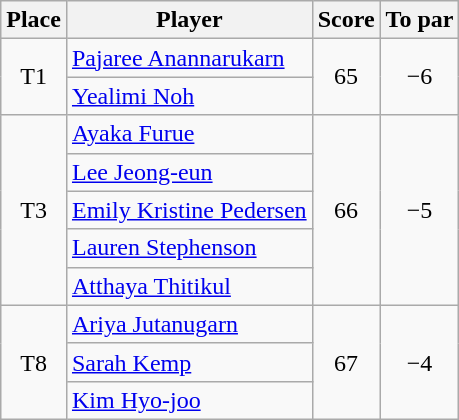<table class="wikitable">
<tr>
<th>Place</th>
<th>Player</th>
<th>Score</th>
<th>To par</th>
</tr>
<tr>
<td align=center rowspan=2>T1</td>
<td> <a href='#'>Pajaree Anannarukarn</a></td>
<td align=center rowspan=2>65</td>
<td align=center rowspan=2>−6</td>
</tr>
<tr>
<td> <a href='#'>Yealimi Noh</a></td>
</tr>
<tr>
<td align=center rowspan=5>T3</td>
<td> <a href='#'>Ayaka Furue</a></td>
<td align=center rowspan=5>66</td>
<td align=center rowspan=5>−5</td>
</tr>
<tr>
<td> <a href='#'>Lee Jeong-eun</a></td>
</tr>
<tr>
<td> <a href='#'>Emily Kristine Pedersen</a></td>
</tr>
<tr>
<td> <a href='#'>Lauren Stephenson</a></td>
</tr>
<tr>
<td> <a href='#'>Atthaya Thitikul</a></td>
</tr>
<tr>
<td align=center rowspan=3>T8</td>
<td> <a href='#'>Ariya Jutanugarn</a></td>
<td align=center rowspan=3>67</td>
<td align=center rowspan=3>−4</td>
</tr>
<tr>
<td> <a href='#'>Sarah Kemp</a></td>
</tr>
<tr>
<td> <a href='#'>Kim Hyo-joo</a></td>
</tr>
</table>
